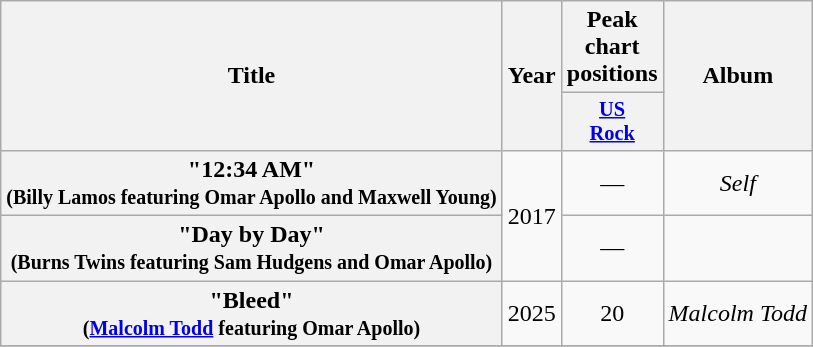<table class="wikitable plainrowheaders" style="text-align:center;">
<tr>
<th scope="col" rowspan="2">Title</th>
<th scope="col" rowspan="2">Year</th>
<th scope="col">Peak chart positions</th>
<th scope="col" rowspan="2">Album</th>
</tr>
<tr>
<th scope="col" style="width:3em;font-size:85%"><a href='#'>US<br>Rock</a><br></th>
</tr>
<tr>
<th scope="row">"12:34 AM"<br><small>(Billy Lamos featuring Omar Apollo and Maxwell Young)</small></th>
<td rowspan="2">2017</td>
<td>—</td>
<td><em>Self</em></td>
</tr>
<tr>
<th scope="row">"Day by Day"<br><small>(Burns Twins featuring Sam Hudgens and Omar Apollo)</small></th>
<td>—</td>
<td></td>
</tr>
<tr>
<th scope="row">"Bleed"<br><small>(<a href='#'>Malcolm Todd</a> featuring Omar Apollo)</small></th>
<td>2025</td>
<td>20</td>
<td><em>Malcolm Todd</em></td>
</tr>
<tr>
</tr>
</table>
